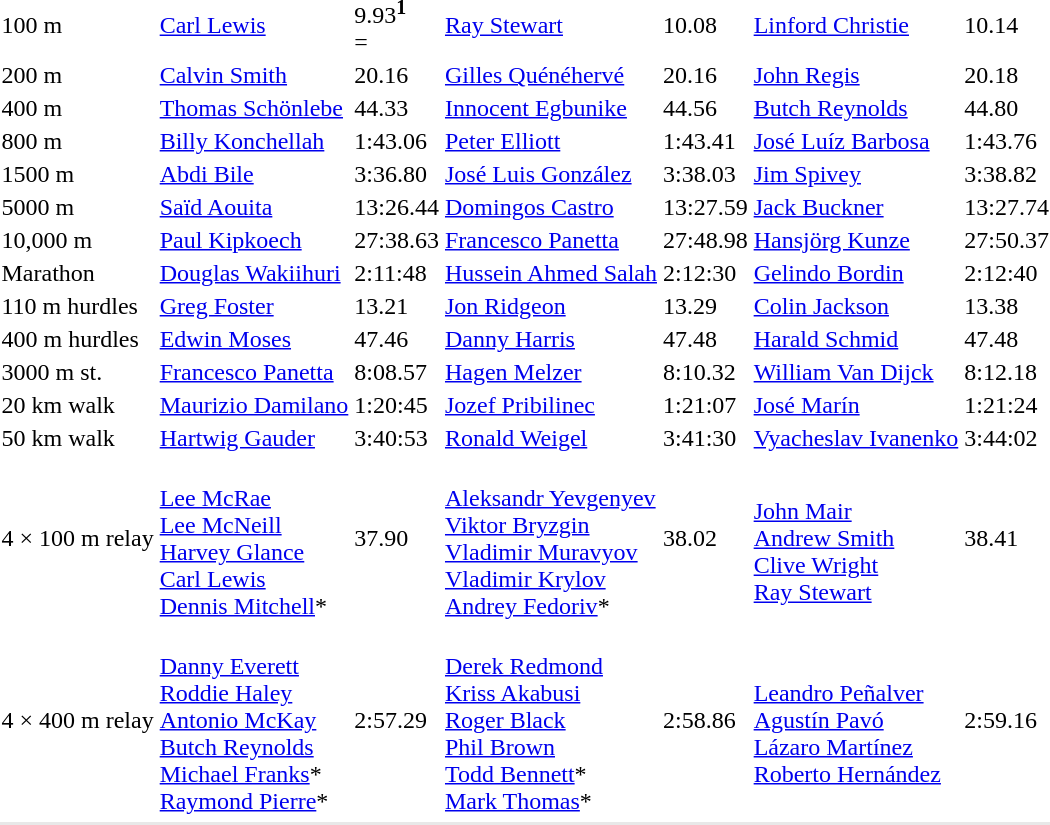<table>
<tr>
<td>100 m<br></td>
<td><a href='#'>Carl Lewis</a><br></td>
<td>9.93<sup><strong>1</strong></sup><br>=</td>
<td><a href='#'>Ray Stewart</a><br></td>
<td>10.08</td>
<td><a href='#'>Linford Christie</a><br></td>
<td>10.14</td>
</tr>
<tr>
<td>200 m<br></td>
<td><a href='#'>Calvin Smith</a><br></td>
<td>20.16</td>
<td><a href='#'>Gilles Quénéhervé</a><br></td>
<td>20.16</td>
<td><a href='#'>John Regis</a><br></td>
<td>20.18</td>
</tr>
<tr>
<td>400 m<br></td>
<td><a href='#'>Thomas Schönlebe</a><br></td>
<td>44.33<br></td>
<td><a href='#'>Innocent Egbunike</a><br></td>
<td>44.56</td>
<td><a href='#'>Butch Reynolds</a><br></td>
<td>44.80</td>
</tr>
<tr>
<td>800 m<br></td>
<td><a href='#'>Billy Konchellah</a><br></td>
<td>1:43.06<br></td>
<td><a href='#'>Peter Elliott</a><br></td>
<td>1:43.41</td>
<td><a href='#'>José Luíz Barbosa</a><br></td>
<td>1:43.76</td>
</tr>
<tr>
<td>1500 m<br></td>
<td><a href='#'>Abdi Bile</a><br></td>
<td>3:36.80</td>
<td><a href='#'>José Luis González</a><br></td>
<td>3:38.03</td>
<td><a href='#'>Jim Spivey</a><br></td>
<td>3:38.82</td>
</tr>
<tr>
<td>5000 m<br></td>
<td><a href='#'>Saïd Aouita</a><br></td>
<td>13:26.44</td>
<td><a href='#'>Domingos Castro</a><br></td>
<td>13:27.59</td>
<td><a href='#'>Jack Buckner</a><br></td>
<td>13:27.74</td>
</tr>
<tr>
<td>10,000 m<br></td>
<td><a href='#'>Paul Kipkoech</a><br></td>
<td>27:38.63<br></td>
<td><a href='#'>Francesco Panetta</a><br></td>
<td>27:48.98</td>
<td><a href='#'>Hansjörg Kunze</a><br></td>
<td>27:50.37</td>
</tr>
<tr>
<td>Marathon<br></td>
<td><a href='#'>Douglas Wakiihuri</a><br></td>
<td>2:11:48</td>
<td><a href='#'>Hussein Ahmed Salah</a><br></td>
<td>2:12:30</td>
<td><a href='#'>Gelindo Bordin</a><br></td>
<td>2:12:40</td>
</tr>
<tr>
<td>110 m hurdles<br></td>
<td><a href='#'>Greg Foster</a><br></td>
<td>13.21</td>
<td><a href='#'>Jon Ridgeon</a><br></td>
<td>13.29</td>
<td><a href='#'>Colin Jackson</a><br></td>
<td>13.38</td>
</tr>
<tr>
<td>400 m hurdles<br></td>
<td><a href='#'>Edwin Moses</a><br></td>
<td>47.46<br></td>
<td><a href='#'>Danny Harris</a><br></td>
<td>47.48</td>
<td><a href='#'>Harald Schmid</a><br></td>
<td>47.48<br></td>
</tr>
<tr>
<td>3000 m st.<br></td>
<td><a href='#'>Francesco Panetta</a><br></td>
<td>8:08.57<br></td>
<td><a href='#'>Hagen Melzer</a><br></td>
<td>8:10.32</td>
<td><a href='#'>William Van Dijck</a><br></td>
<td>8:12.18</td>
</tr>
<tr>
<td>20 km walk<br></td>
<td><a href='#'>Maurizio Damilano</a><br></td>
<td>1:20:45<br></td>
<td><a href='#'>Jozef Pribilinec</a><br></td>
<td>1:21:07</td>
<td><a href='#'>José Marín</a><br></td>
<td>1:21:24</td>
</tr>
<tr>
<td>50 km walk<br></td>
<td><a href='#'>Hartwig Gauder</a><br></td>
<td>3:40:53<br></td>
<td><a href='#'>Ronald Weigel</a><br></td>
<td>3:41:30</td>
<td><a href='#'>Vyacheslav Ivanenko</a><br></td>
<td>3:44:02</td>
</tr>
<tr>
<td>4 × 100 m relay<br></td>
<td><br><a href='#'>Lee McRae</a><br><a href='#'>Lee McNeill</a><br><a href='#'>Harvey Glance</a><br><a href='#'>Carl Lewis</a> <br><a href='#'>Dennis Mitchell</a>*</td>
<td>37.90</td>
<td><br><a href='#'>Aleksandr Yevgenyev</a><br><a href='#'>Viktor Bryzgin</a><br><a href='#'>Vladimir Muravyov</a><br><a href='#'>Vladimir Krylov</a> <br><a href='#'>Andrey Fedoriv</a>*</td>
<td>38.02<br></td>
<td><br><a href='#'>John Mair</a><br><a href='#'>Andrew Smith</a><br><a href='#'>Clive Wright</a><br><a href='#'>Ray Stewart</a></td>
<td>38.41</td>
</tr>
<tr>
<td>4 × 400 m relay<br></td>
<td><br><a href='#'>Danny Everett</a><br><a href='#'>Roddie Haley</a><br><a href='#'>Antonio McKay</a><br><a href='#'>Butch Reynolds</a> <br><a href='#'>Michael Franks</a>*<br><a href='#'>Raymond Pierre</a>*</td>
<td>2:57.29<br></td>
<td><br><a href='#'>Derek Redmond</a><br><a href='#'>Kriss Akabusi</a><br><a href='#'>Roger Black</a><br><a href='#'>Phil Brown</a><br><a href='#'>Todd Bennett</a>*<br><a href='#'>Mark Thomas</a>*</td>
<td>2:58.86<br></td>
<td><br><a href='#'>Leandro Peñalver</a><br><a href='#'>Agustín Pavó</a><br><a href='#'>Lázaro Martínez</a><br><a href='#'>Roberto Hernández</a></td>
<td>2:59.16<br></td>
</tr>
<tr>
</tr>
<tr bgcolor= e8e8e8>
<td colspan=7></td>
</tr>
</table>
